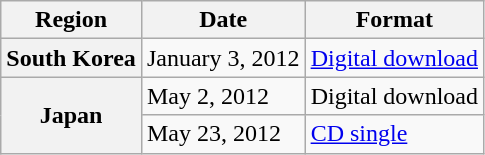<table class="wikitable plainrowheaders" border="1">
<tr>
<th scope="col">Region</th>
<th scope="col">Date</th>
<th scope="col">Format</th>
</tr>
<tr>
<th scope="row">South Korea</th>
<td>January 3, 2012</td>
<td><a href='#'>Digital download</a></td>
</tr>
<tr>
<th scope="row" rowspan="2">Japan</th>
<td>May 2, 2012</td>
<td>Digital download</td>
</tr>
<tr>
<td>May 23, 2012</td>
<td><a href='#'>CD single</a></td>
</tr>
</table>
